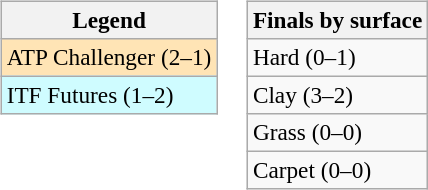<table>
<tr valign=top>
<td><br><table class=wikitable style=font-size:97%>
<tr>
<th>Legend</th>
</tr>
<tr bgcolor=moccasin>
<td>ATP Challenger (2–1)</td>
</tr>
<tr bgcolor=cffcff>
<td>ITF Futures (1–2)</td>
</tr>
</table>
</td>
<td><br><table class=wikitable style=font-size:97%>
<tr>
<th>Finals by surface</th>
</tr>
<tr>
<td>Hard (0–1)</td>
</tr>
<tr>
<td>Clay (3–2)</td>
</tr>
<tr>
<td>Grass (0–0)</td>
</tr>
<tr>
<td>Carpet (0–0)</td>
</tr>
</table>
</td>
</tr>
</table>
